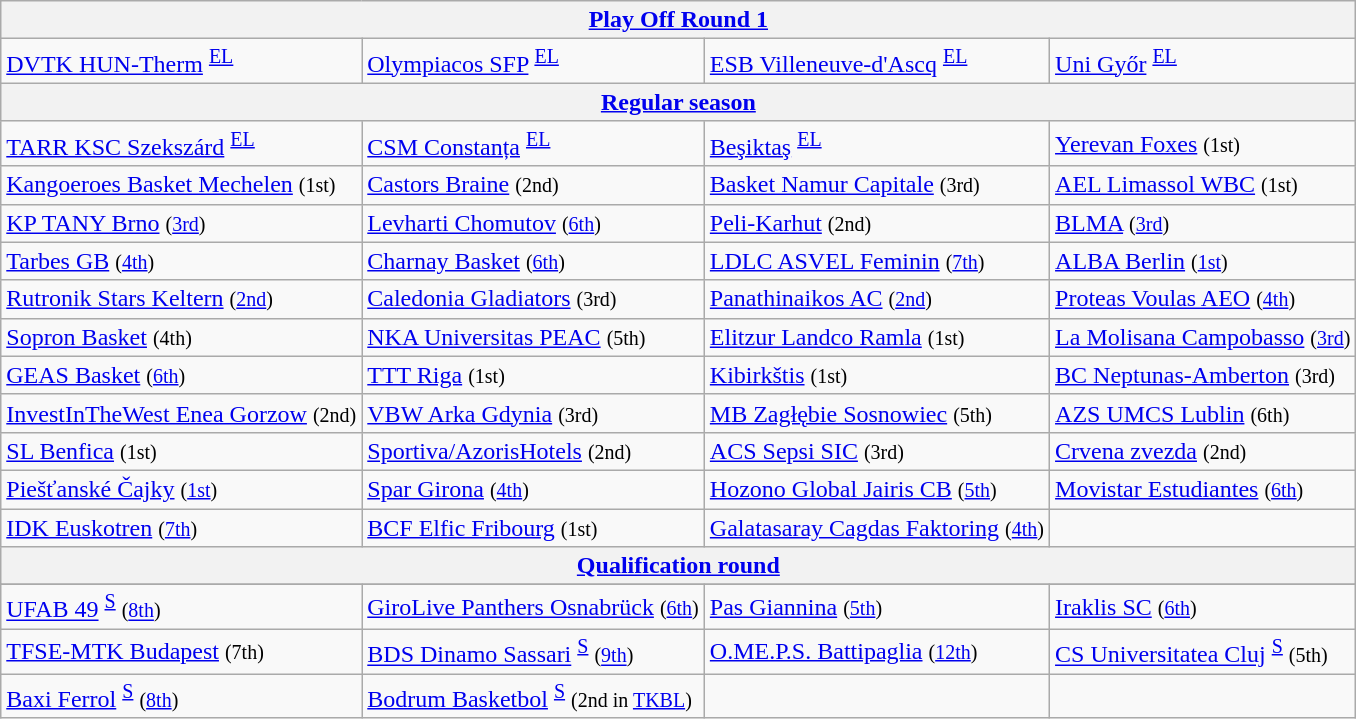<table class="wikitable">
<tr>
<th colspan=4><a href='#'>Play Off Round 1</a></th>
</tr>
<tr>
<td> <a href='#'>DVTK HUN-Therm</a> <sup><a href='#'>EL</a></sup></td>
<td> <a href='#'>Olympiacos SFP</a> <sup><a href='#'>EL</a></sup></td>
<td> <a href='#'>ESB Villeneuve-d'Ascq</a> <sup><a href='#'>EL</a></sup></td>
<td> <a href='#'>Uni Győr</a> <sup><a href='#'>EL</a></sup></td>
</tr>
<tr>
<th colspan=4><a href='#'>Regular season</a></th>
</tr>
<tr>
<td> <a href='#'>TARR KSC Szekszárd</a> <sup><a href='#'>EL</a></sup></td>
<td> <a href='#'>CSM Constanța</a> <sup><a href='#'>EL</a></sup></td>
<td> <a href='#'>Beşiktaş</a> <sup><a href='#'>EL</a></sup></td>
<td> <a href='#'>Yerevan Foxes</a> <small>(1st)</small></td>
</tr>
<tr>
<td> <a href='#'>Kangoeroes Basket Mechelen</a> <small>(1st)</small></td>
<td> <a href='#'>Castors Braine</a> <small>(2nd)</small></td>
<td> <a href='#'>Basket Namur Capitale</a> <small>(3rd)</small></td>
<td> <a href='#'>AEL Limassol WBC</a> <small>(1st)</small></td>
</tr>
<tr>
<td> <a href='#'>KP TANY Brno</a> <small>(<a href='#'>3rd</a>)</small></td>
<td> <a href='#'>Levharti Chomutov</a> <small>(<a href='#'>6th</a>)</small></td>
<td> <a href='#'>Peli-Karhut</a> <small>(2nd)</small></td>
<td> <a href='#'>BLMA</a> <small>(<a href='#'>3rd</a>)</small></td>
</tr>
<tr>
<td> <a href='#'>Tarbes GB</a> <small>(<a href='#'>4th</a>)</small></td>
<td> <a href='#'>Charnay Basket</a> <small>(<a href='#'>6th</a>)</small></td>
<td> <a href='#'>LDLC ASVEL Feminin</a> <small>(<a href='#'>7th</a>)</small></td>
<td> <a href='#'>ALBA Berlin</a> <small>(<a href='#'>1st</a>)</small></td>
</tr>
<tr>
<td> <a href='#'>Rutronik Stars Keltern</a> <small>(<a href='#'>2nd</a>)</small></td>
<td> <a href='#'>Caledonia Gladiators</a> <small>(3rd)</small></td>
<td> <a href='#'>Panathinaikos AC</a> <small>(<a href='#'>2nd</a>)</small></td>
<td> <a href='#'>Proteas Voulas AEO</a> <small>(<a href='#'>4th</a>)</small></td>
</tr>
<tr>
<td> <a href='#'>Sopron Basket</a> <small>(4th)</small></td>
<td> <a href='#'>NKA Universitas PEAC</a> <small>(5th)</small></td>
<td> <a href='#'>Elitzur Landco Ramla</a> <small>(1st)</small></td>
<td> <a href='#'>La Molisana Campobasso</a>   <small>(<a href='#'>3rd</a>)</small></td>
</tr>
<tr>
<td> <a href='#'>GEAS Basket</a> <small>(<a href='#'>6th</a>)</small></td>
<td> <a href='#'>TTT Riga</a> <small>(1st)</small></td>
<td> <a href='#'>Kibirkštis</a> <small>(1st)</small></td>
<td> <a href='#'>BC Neptunas-Amberton</a> <small>(3rd)</small></td>
</tr>
<tr>
<td> <a href='#'>InvestInTheWest Enea Gorzow</a> <small>(2nd)</small></td>
<td> <a href='#'>VBW Arka Gdynia</a> <small>(3rd)</small></td>
<td> <a href='#'>MB Zagłębie Sosnowiec</a> <small>(5th)</small></td>
<td> <a href='#'>AZS UMCS Lublin</a> <small>(6th)</small></td>
</tr>
<tr>
<td> <a href='#'>SL Benfica</a> <small>(1st)</small></td>
<td> <a href='#'>Sportiva/AzorisHotels</a> <small>(2nd)</small></td>
<td> <a href='#'>ACS Sepsi SIC</a> <small>(3rd)</small></td>
<td> <a href='#'>Crvena zvezda</a> <small>(2nd)</small></td>
</tr>
<tr>
<td> <a href='#'>Piešťanské Čajky</a> <small>(<a href='#'>1st</a>)</small></td>
<td> <a href='#'>Spar Girona</a> <small>(<a href='#'>4th</a>)</small></td>
<td> <a href='#'>Hozono Global Jairis CB</a> <small>(<a href='#'>5th</a>)</small></td>
<td> <a href='#'>Movistar Estudiantes</a> <small>(<a href='#'>6th</a>)</small></td>
</tr>
<tr>
<td> <a href='#'>IDK Euskotren</a> <small>(<a href='#'>7th</a>)</small></td>
<td> <a href='#'>BCF Elfic Fribourg</a> <small>(1st)</small></td>
<td> <a href='#'>Galatasaray Cagdas Faktoring</a> <small>(<a href='#'>4th</a>)</small></td>
<td></td>
</tr>
<tr>
<th colspan=4><a href='#'>Qualification round</a></th>
</tr>
<tr>
</tr>
<tr>
<td> <a href='#'>UFAB 49</a> <sup><a href='#'>S</a></sup> <small>(<a href='#'>8th</a>)</small></td>
<td> <a href='#'>GiroLive Panthers Osnabrück</a> <small>(<a href='#'>6th</a>)</small></td>
<td> <a href='#'>Pas Giannina</a> <small>(<a href='#'>5th</a>)</small></td>
<td> <a href='#'>Iraklis SC</a> <small>(<a href='#'>6th</a>)</small></td>
</tr>
<tr>
<td> <a href='#'>TFSE-MTK Budapest</a> <small>(7th)</small></td>
<td> <a href='#'>BDS Dinamo Sassari</a> <sup><a href='#'>S</a></sup> <small>(<a href='#'>9th</a>)</small></td>
<td> <a href='#'>O.ME.P.S. Battipaglia</a> <small>(<a href='#'>12th</a>)</small></td>
<td> <a href='#'>CS Universitatea Cluj</a> <sup><a href='#'>S</a></sup> <small>(5th)</small></td>
</tr>
<tr>
<td> <a href='#'>Baxi Ferrol</a> <sup><a href='#'>S</a></sup> <small>(<a href='#'>8th</a>)</small></td>
<td> <a href='#'>Bodrum Basketbol</a> <sup><a href='#'>S</a></sup> <small>(2nd in <a href='#'>TKBL</a>)</small></td>
<td></td>
<td></td>
</tr>
</table>
